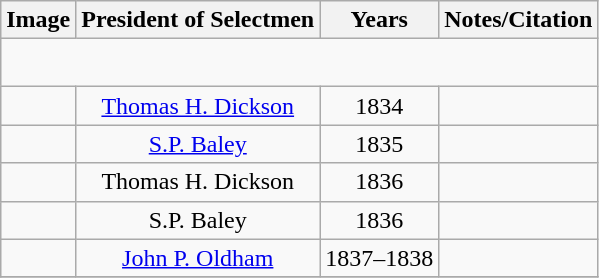<table class="wikitable" style="text-align:center">
<tr>
<th>Image</th>
<th>President of Selectmen</th>
<th>Years</th>
<th>Notes/Citation</th>
</tr>
<tr style="height:2em">
</tr>
<tr>
<td></td>
<td><a href='#'>Thomas H. Dickson</a></td>
<td>1834</td>
<td></td>
</tr>
<tr>
<td></td>
<td><a href='#'>S.P. Baley</a></td>
<td>1835</td>
<td></td>
</tr>
<tr>
<td></td>
<td>Thomas H. Dickson</td>
<td>1836</td>
<td></td>
</tr>
<tr>
<td></td>
<td>S.P. Baley</td>
<td>1836</td>
<td></td>
</tr>
<tr>
<td></td>
<td><a href='#'>John P. Oldham</a></td>
<td>1837–1838</td>
<td></td>
</tr>
<tr>
</tr>
</table>
